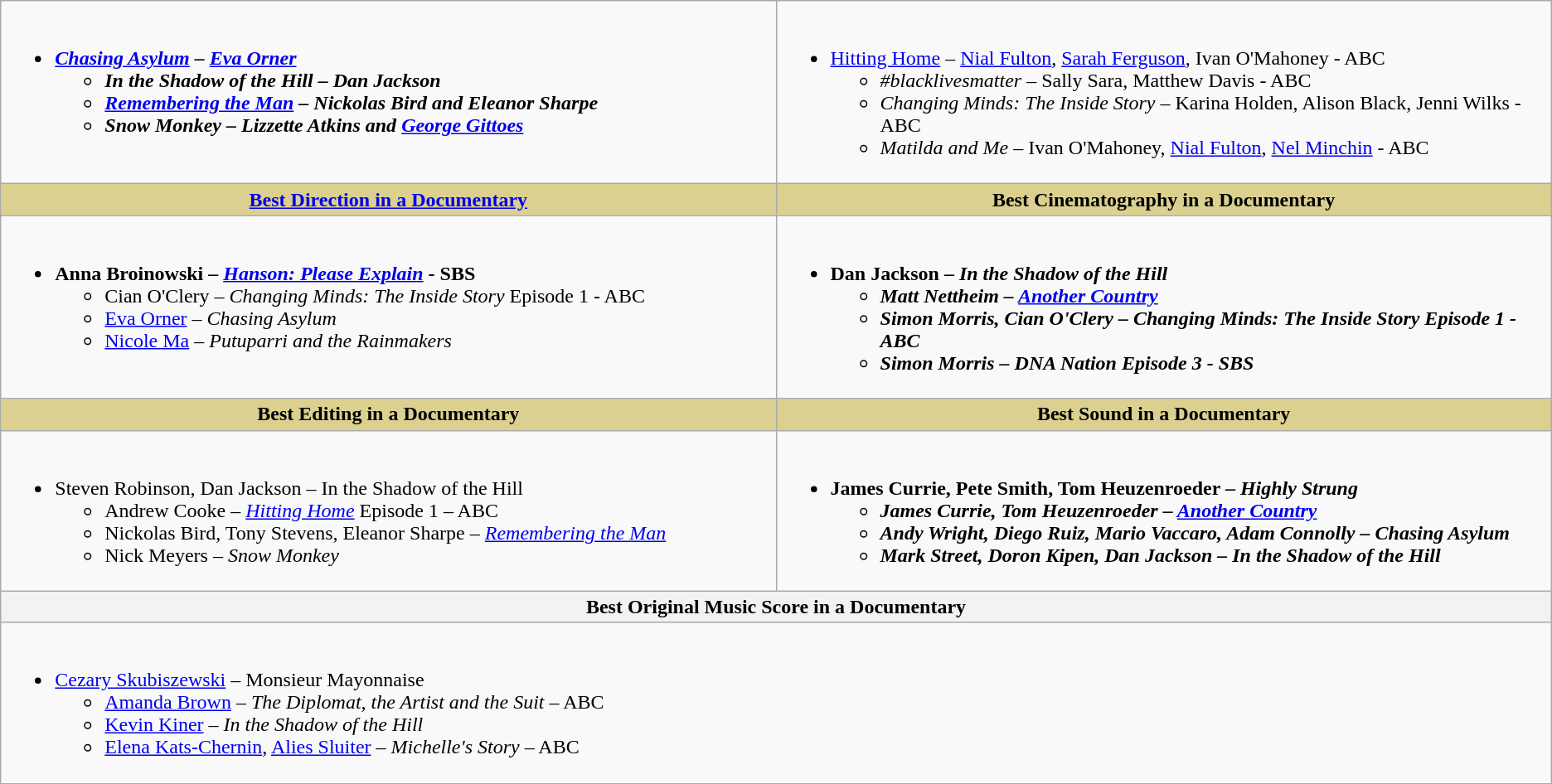<table class=wikitable style="width="150%">
<tr>
<td valign="top" width="50%"><br><ul><li><strong><em><a href='#'>Chasing Asylum</a><em> – <a href='#'>Eva Orner</a><strong><ul><li></em>In the Shadow of the Hill<em> – Dan Jackson</li><li></em><a href='#'>Remembering the Man</a><em> – Nickolas Bird and Eleanor Sharpe</li><li></em>Snow Monkey<em> – Lizzette Atkins and <a href='#'>George Gittoes</a></li></ul></li></ul></td>
<td valign="top" width="50%"><br><ul><li></em></strong><a href='#'>Hitting Home</a></em> – <a href='#'>Nial Fulton</a>, <a href='#'>Sarah Ferguson</a>, Ivan O'Mahoney - ABC</strong><ul><li><em>#blacklivesmatter</em> – Sally Sara, Matthew Davis - ABC</li><li><em>Changing Minds: The Inside Story</em> – Karina Holden, Alison Black, Jenni Wilks - ABC</li><li><em>Matilda and Me</em> – Ivan O'Mahoney, <a href='#'>Nial Fulton</a>, <a href='#'>Nel Minchin</a> - ABC</li></ul></li></ul></td>
</tr>
<tr>
<th style="background:#DBD090;" ! style="width="50%"><a href='#'>Best Direction in a Documentary</a></th>
<th style="background:#DBD090;" ! style="width="50%">Best Cinematography in a Documentary</th>
</tr>
<tr>
<td valign="top"><br><ul><li><strong>Anna Broinowski – <em><a href='#'>Hanson: Please Explain</a></em> - SBS</strong><ul><li>Cian O'Clery – <em>Changing Minds: The Inside Story</em> Episode 1 - ABC</li><li><a href='#'>Eva Orner</a> – <em>Chasing Asylum</em></li><li><a href='#'>Nicole Ma</a> – <em>Putuparri and the Rainmakers</em></li></ul></li></ul></td>
<td valign="top"><br><ul><li><strong>Dan Jackson – <em>In the Shadow of the Hill<strong><em><ul><li>Matt Nettheim – </em><a href='#'>Another Country</a><em></li><li>Simon Morris, Cian O'Clery – </em>Changing Minds: The Inside Story<em> Episode 1 - ABC</li><li>Simon Morris – </em>DNA Nation<em> Episode 3  - SBS</li></ul></li></ul></td>
</tr>
<tr>
<th style="background:#DBD090;" ! style="width="50%">Best Editing in a Documentary</th>
<th style="background:#DBD090;" ! style="width="50%">Best Sound in a Documentary</th>
</tr>
<tr>
<td valign="top"><br><ul><li></strong>Steven Robinson, Dan Jackson – </em>In the Shadow of the Hill</em></strong><ul><li>Andrew Cooke – <em><a href='#'>Hitting Home</a></em> Episode 1 – ABC</li><li>Nickolas Bird, Tony Stevens, Eleanor Sharpe – <em><a href='#'>Remembering the Man</a></em></li><li>Nick	Meyers – <em>Snow Monkey</em></li></ul></li></ul></td>
<td valign="top"><br><ul><li><strong>James Currie, Pete Smith, Tom Heuzenroeder – <em>Highly Strung<strong><em><ul><li>James Currie, Tom Heuzenroeder – </em><a href='#'>Another Country</a><em></li><li>Andy	Wright, Diego Ruiz, Mario Vaccaro, Adam Connolly – </em>Chasing Asylum<em></li><li>Mark	Street, Doron Kipen, Dan Jackson – </em>In the Shadow of the Hill<em></li></ul></li></ul></td>
</tr>
<tr>
<th colspan="2">Best Original Music Score in a Documentary</th>
</tr>
<tr>
<td colspan="2" valign="top"><br><ul><li></strong><a href='#'>Cezary Skubiszewski</a> – </em>Monsieur Mayonnaise</em></strong><ul><li><a href='#'>Amanda Brown</a> – <em>The Diplomat, the Artist and the Suit</em> – ABC</li><li><a href='#'>Kevin Kiner</a> – <em>In the Shadow of the Hill</em></li><li><a href='#'>Elena Kats-Chernin</a>, <a href='#'>Alies Sluiter</a> – <em>Michelle's Story</em> – ABC</li></ul></li></ul></td>
</tr>
<tr>
</tr>
</table>
